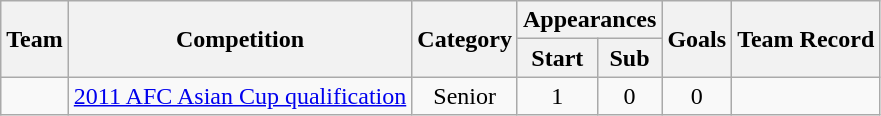<table class="wikitable" style="text-align: center;">
<tr>
<th rowspan="2">Team</th>
<th rowspan="2">Competition</th>
<th rowspan="2">Category</th>
<th colspan="2">Appearances</th>
<th rowspan="2">Goals</th>
<th rowspan="2">Team Record</th>
</tr>
<tr>
<th>Start</th>
<th>Sub</th>
</tr>
<tr>
<td align="left"></td>
<td align="left"><a href='#'>2011 AFC Asian Cup qualification</a></td>
<td>Senior</td>
<td>1</td>
<td>0</td>
<td>0</td>
<td></td>
</tr>
</table>
